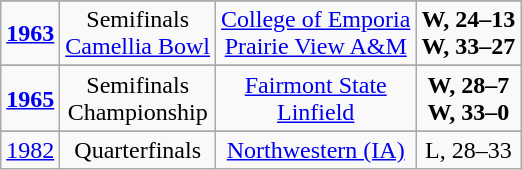<table class="wikitable">
<tr>
</tr>
<tr align="center">
<td><strong><a href='#'>1963</a></strong></td>
<td>Semifinals<br><a href='#'>Camellia Bowl</a></td>
<td><a href='#'>College of Emporia</a><br><a href='#'>Prairie View A&M</a></td>
<td><strong>W, 24–13</strong><br><strong>W, 33–27</strong></td>
</tr>
<tr>
</tr>
<tr align="center">
<td><strong><a href='#'>1965</a></strong></td>
<td>Semifinals<br>Championship</td>
<td><a href='#'>Fairmont State</a><br><a href='#'>Linfield</a></td>
<td><strong>W, 28–7</strong><br><strong>W, 33–0</strong></td>
</tr>
<tr>
</tr>
<tr align="center">
<td><a href='#'>1982</a></td>
<td>Quarterfinals</td>
<td><a href='#'>Northwestern (IA)</a></td>
<td>L, 28–33</td>
</tr>
</table>
